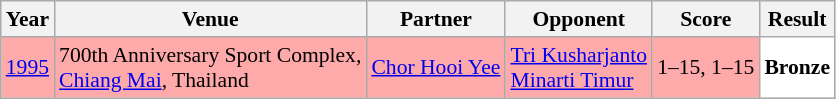<table class="sortable wikitable" style="font-size: 90%;">
<tr>
<th>Year</th>
<th>Venue</th>
<th>Partner</th>
<th>Opponent</th>
<th>Score</th>
<th>Result</th>
</tr>
<tr style="background:#FFAAAA">
<td align="center"><a href='#'>1995</a></td>
<td align="left">700th Anniversary Sport Complex,<br><a href='#'>Chiang Mai</a>, Thailand</td>
<td align="left"> <a href='#'>Chor Hooi Yee</a></td>
<td align="left"> <a href='#'>Tri Kusharjanto</a><br> <a href='#'>Minarti Timur</a></td>
<td align="left">1–15, 1–15</td>
<td style="text-align:left; background:white"> <strong>Bronze</strong></td>
</tr>
</table>
